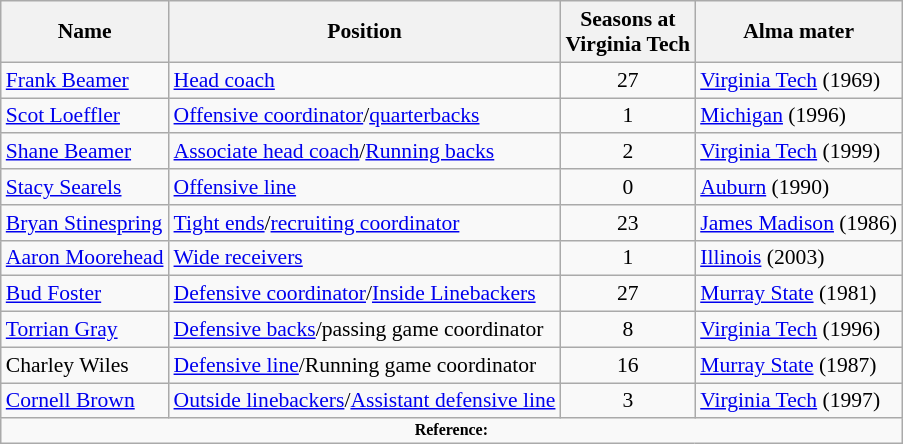<table class="wikitable" border="1" style="font-size:90%;">
<tr>
<th>Name</th>
<th>Position</th>
<th>Seasons at<br>Virginia Tech</th>
<th>Alma mater</th>
</tr>
<tr>
<td><a href='#'>Frank Beamer</a></td>
<td><a href='#'>Head coach</a></td>
<td align=center>27</td>
<td><a href='#'>Virginia Tech</a> (1969)</td>
</tr>
<tr>
<td><a href='#'>Scot Loeffler</a></td>
<td><a href='#'>Offensive coordinator</a>/<a href='#'>quarterbacks</a></td>
<td align=center>1</td>
<td><a href='#'>Michigan</a> (1996)</td>
</tr>
<tr>
<td><a href='#'>Shane Beamer</a></td>
<td><a href='#'>Associate head coach</a>/<a href='#'>Running backs</a></td>
<td align=center>2</td>
<td><a href='#'>Virginia Tech</a> (1999)</td>
</tr>
<tr>
<td><a href='#'>Stacy Searels</a></td>
<td><a href='#'>Offensive line</a></td>
<td align=center>0</td>
<td><a href='#'>Auburn</a> (1990)</td>
</tr>
<tr>
<td><a href='#'>Bryan Stinespring</a></td>
<td><a href='#'>Tight ends</a>/<a href='#'>recruiting coordinator</a></td>
<td align=center>23</td>
<td><a href='#'>James Madison</a> (1986)</td>
</tr>
<tr>
<td><a href='#'>Aaron Moorehead</a></td>
<td><a href='#'>Wide receivers</a></td>
<td align=center>1</td>
<td><a href='#'>Illinois</a> (2003)</td>
</tr>
<tr>
<td><a href='#'>Bud Foster</a></td>
<td><a href='#'>Defensive coordinator</a>/<a href='#'>Inside Linebackers</a></td>
<td align=center>27</td>
<td><a href='#'>Murray State</a> (1981)</td>
</tr>
<tr>
<td><a href='#'>Torrian Gray</a></td>
<td><a href='#'>Defensive backs</a>/passing game coordinator</td>
<td align=center>8</td>
<td><a href='#'>Virginia Tech</a> (1996)</td>
</tr>
<tr>
<td>Charley Wiles</td>
<td><a href='#'>Defensive line</a>/Running game coordinator</td>
<td align=center>16</td>
<td><a href='#'>Murray State</a> (1987)</td>
</tr>
<tr>
<td><a href='#'>Cornell Brown</a></td>
<td><a href='#'>Outside linebackers</a>/<a href='#'>Assistant defensive line</a></td>
<td align=center>3</td>
<td><a href='#'>Virginia Tech</a> (1997)</td>
</tr>
<tr>
<td colspan="4" style="font-size: 8pt" align="center"><strong>Reference:</strong></td>
</tr>
</table>
